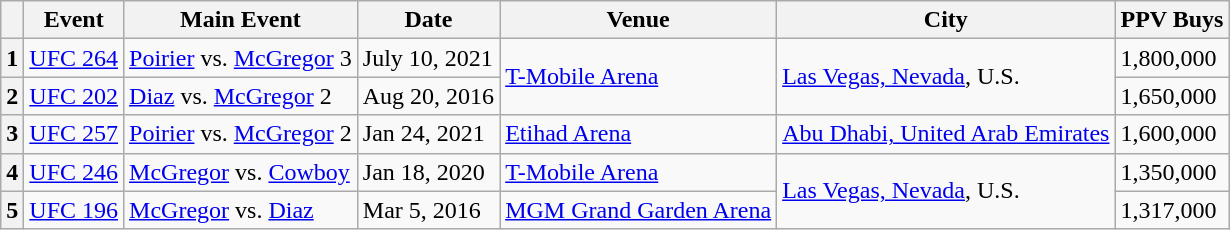<table class="wikitable">
<tr>
<th></th>
<th>Event</th>
<th>Main Event</th>
<th>Date</th>
<th>Venue</th>
<th>City</th>
<th>PPV Buys</th>
</tr>
<tr>
<th>1</th>
<td><a href='#'>UFC 264</a></td>
<td><a href='#'>Poirier</a> vs. <a href='#'>McGregor</a> 3</td>
<td>July 10, 2021</td>
<td rowspan="2"><a href='#'>T-Mobile Arena</a></td>
<td rowspan="2"> <a href='#'>Las Vegas, Nevada</a>, U.S.</td>
<td>1,800,000</td>
</tr>
<tr>
<th>2</th>
<td><a href='#'>UFC 202</a></td>
<td><a href='#'>Diaz</a> vs. <a href='#'>McGregor</a> 2</td>
<td>Aug 20, 2016</td>
<td>1,650,000</td>
</tr>
<tr>
<th>3</th>
<td><a href='#'>UFC 257</a></td>
<td><a href='#'>Poirier</a> vs. <a href='#'>McGregor</a> 2</td>
<td>Jan 24, 2021</td>
<td><a href='#'>Etihad Arena</a></td>
<td> <a href='#'>Abu Dhabi, United Arab Emirates</a></td>
<td>1,600,000</td>
</tr>
<tr>
<th>4</th>
<td><a href='#'>UFC 246</a></td>
<td><a href='#'>McGregor</a> vs. <a href='#'>Cowboy</a></td>
<td>Jan 18, 2020</td>
<td><a href='#'>T-Mobile Arena</a></td>
<td rowspan="2"> <a href='#'>Las Vegas, Nevada</a>, U.S.</td>
<td>1,350,000</td>
</tr>
<tr>
<th>5</th>
<td><a href='#'>UFC 196</a></td>
<td><a href='#'>McGregor</a> vs. <a href='#'>Diaz</a></td>
<td>Mar 5, 2016</td>
<td><a href='#'>MGM Grand Garden Arena</a></td>
<td>1,317,000</td>
</tr>
</table>
